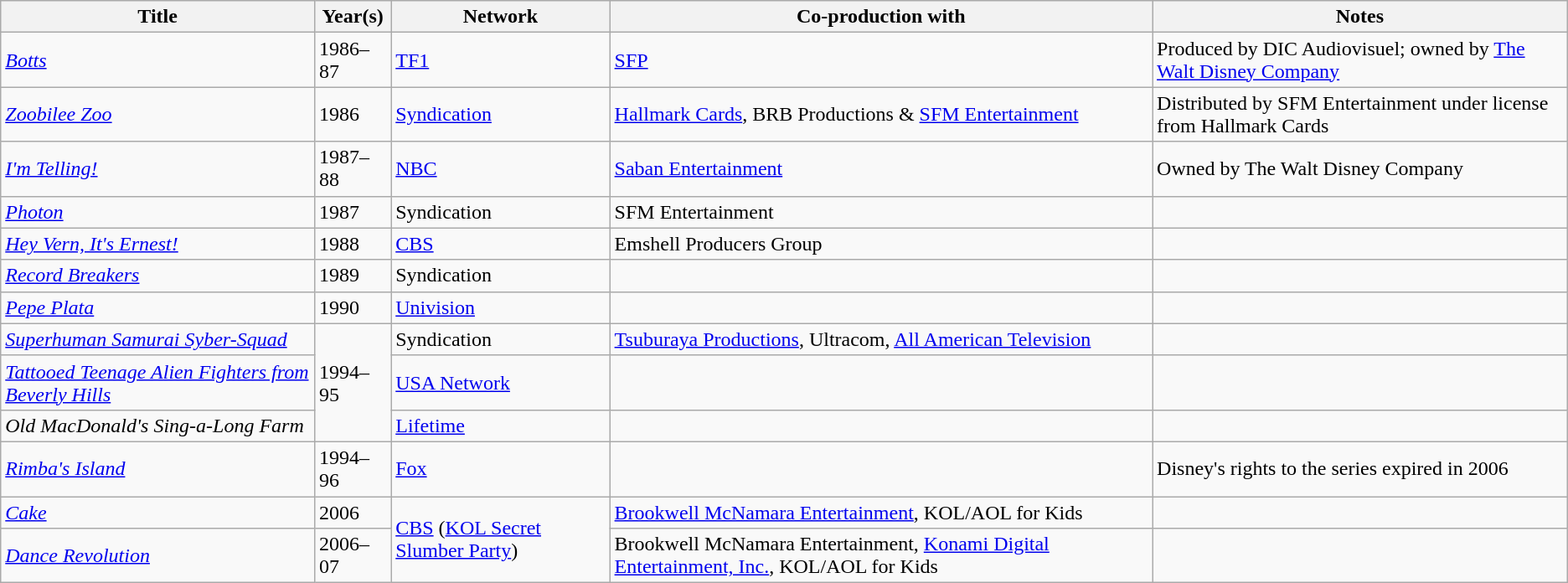<table class="wikitable sortable">
<tr>
<th>Title</th>
<th>Year(s)</th>
<th>Network</th>
<th>Co-production with</th>
<th>Notes</th>
</tr>
<tr>
<td><em><a href='#'>Botts</a></em></td>
<td>1986–87</td>
<td><a href='#'>TF1</a></td>
<td><a href='#'>SFP</a></td>
<td>Produced by DIC Audiovisuel; owned by <a href='#'>The Walt Disney Company</a></td>
</tr>
<tr>
<td><em><a href='#'>Zoobilee Zoo</a></em></td>
<td>1986</td>
<td><a href='#'>Syndication</a></td>
<td><a href='#'>Hallmark Cards</a>, BRB Productions & <a href='#'>SFM Entertainment</a></td>
<td>Distributed by SFM Entertainment under license from Hallmark Cards</td>
</tr>
<tr>
<td><em><a href='#'>I'm Telling!</a></em></td>
<td>1987–88</td>
<td><a href='#'>NBC</a></td>
<td><a href='#'>Saban Entertainment</a></td>
<td>Owned by The Walt Disney Company</td>
</tr>
<tr>
<td><em><a href='#'>Photon</a></em></td>
<td>1987</td>
<td>Syndication</td>
<td>SFM Entertainment</td>
<td></td>
</tr>
<tr>
<td><em><a href='#'>Hey Vern, It's Ernest!</a></em></td>
<td>1988</td>
<td><a href='#'>CBS</a></td>
<td>Emshell Producers Group</td>
<td></td>
</tr>
<tr>
<td><em><a href='#'>Record Breakers</a></em></td>
<td>1989</td>
<td>Syndication</td>
<td></td>
<td></td>
</tr>
<tr>
<td><em><a href='#'>Pepe Plata</a></em></td>
<td>1990</td>
<td><a href='#'>Univision</a></td>
<td></td>
<td></td>
</tr>
<tr>
<td><em><a href='#'>Superhuman Samurai Syber-Squad</a></em></td>
<td rowspan="3">1994–95</td>
<td>Syndication</td>
<td><a href='#'>Tsuburaya Productions</a>, Ultracom, <a href='#'>All American Television</a></td>
<td></td>
</tr>
<tr>
<td><em><a href='#'>Tattooed Teenage Alien Fighters from Beverly Hills</a></em></td>
<td><a href='#'>USA Network</a></td>
<td></td>
<td></td>
</tr>
<tr>
<td><em>Old MacDonald's Sing-a-Long Farm</em></td>
<td><a href='#'>Lifetime</a></td>
<td></td>
<td></td>
</tr>
<tr>
<td><em><a href='#'>Rimba's Island</a></em></td>
<td>1994–96</td>
<td><a href='#'>Fox</a></td>
<td></td>
<td>Disney's rights to the series expired in 2006</td>
</tr>
<tr>
<td><em><a href='#'>Cake</a></em></td>
<td>2006</td>
<td rowspan="2"><a href='#'>CBS</a> (<a href='#'>KOL Secret Slumber Party</a>)</td>
<td><a href='#'>Brookwell McNamara Entertainment</a>, KOL/AOL for Kids</td>
<td></td>
</tr>
<tr>
<td><em><a href='#'>Dance Revolution</a></em></td>
<td>2006–07</td>
<td>Brookwell McNamara Entertainment, <a href='#'>Konami Digital Entertainment, Inc.</a>, KOL/AOL for Kids</td>
<td></td>
</tr>
</table>
